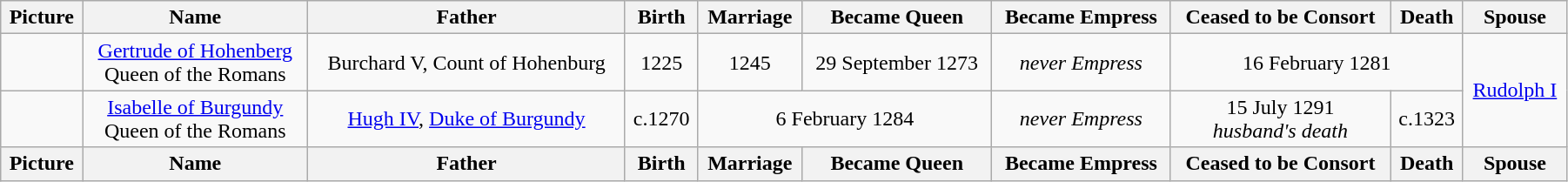<table width=95% class="wikitable">
<tr>
<th>Picture</th>
<th>Name</th>
<th>Father</th>
<th>Birth</th>
<th>Marriage</th>
<th>Became Queen</th>
<th>Became Empress</th>
<th>Ceased to be Consort</th>
<th>Death</th>
<th>Spouse</th>
</tr>
<tr>
<td align=center></td>
<td align=center><a href='#'>Gertrude of Hohenberg</a><br>Queen of the Romans</td>
<td align="center">Burchard V, Count of Hohenburg</td>
<td align="center">1225</td>
<td align="center">1245</td>
<td align="center">29 September 1273</td>
<td align="center"><em>never Empress</em></td>
<td align="center" colspan="2">16 February 1281</td>
<td align="center" rowspan="2"><a href='#'>Rudolph I</a></td>
</tr>
<tr>
<td align=center></td>
<td align=center><a href='#'>Isabelle of Burgundy</a><br>Queen of the Romans</td>
<td align="center"><a href='#'>Hugh IV</a>, <a href='#'>Duke of Burgundy</a></td>
<td align="center">c.1270</td>
<td align="center" colspan="2">6 February 1284</td>
<td align="center"><em>never Empress</em></td>
<td align="center">15 July 1291<br> <em>husband's death</em></td>
<td align="center">c.1323</td>
</tr>
<tr>
<th>Picture</th>
<th>Name</th>
<th>Father</th>
<th>Birth</th>
<th>Marriage</th>
<th>Became Queen</th>
<th>Became Empress</th>
<th>Ceased to be Consort</th>
<th>Death</th>
<th>Spouse</th>
</tr>
</table>
